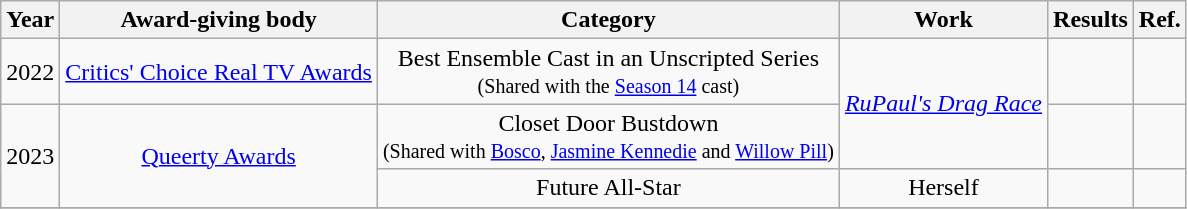<table class="wikitable sortable" >
<tr>
<th>Year</th>
<th>Award-giving body</th>
<th>Category</th>
<th>Work</th>
<th>Results</th>
<th>Ref.</th>
</tr>
<tr>
<td style="text-align:center">2022</td>
<td style="text-align:center"><a href='#'>Critics' Choice Real TV Awards</a></td>
<td style="text-align:center">Best Ensemble Cast in an Unscripted Series<br><small>(Shared with the <a href='#'>Season 14</a> cast)</small></td>
<td style="text-align:center" rowspan="2"><a href='#'><em>RuPaul's Drag Race</em></a></td>
<td></td>
<td style="text-align:center"></td>
</tr>
<tr>
<td style="text-align:center" rowspan="2">2023</td>
<td style="text-align:center" rowspan="2"><a href='#'>Queerty Awards</a></td>
<td style="text-align:center">Closet Door Bustdown<br><small>(Shared with <a href='#'>Bosco</a>, <a href='#'>Jasmine Kennedie</a> and <a href='#'>Willow Pill</a>)</small></td>
<td></td>
<td style="text-align:center"></td>
</tr>
<tr>
<td style="text-align:center">Future All-Star</td>
<td style="text-align:center">Herself</td>
<td></td>
<td style="text-align:center"></td>
</tr>
<tr>
</tr>
</table>
